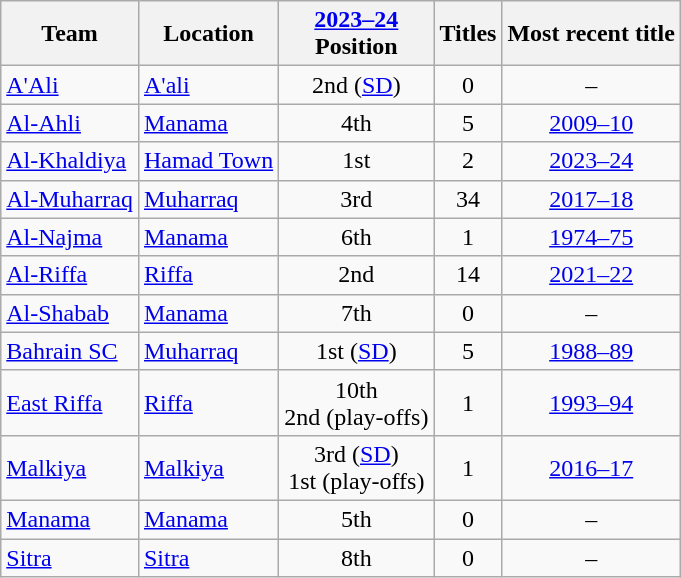<table class="wikitable sortable" style="text-align:center">
<tr>
<th>Team</th>
<th>Location</th>
<th><a href='#'>2023–24</a><br>Position</th>
<th>Titles</th>
<th>Most recent title</th>
</tr>
<tr>
<td style="text-align:left"><a href='#'>A'Ali</a></td>
<td style="text-align:left"><a href='#'>A'ali</a></td>
<td>2nd (<a href='#'>SD</a>)</td>
<td>0</td>
<td>–</td>
</tr>
<tr>
<td style="text-align:left"><a href='#'>Al-Ahli</a></td>
<td style="text-align:left"><a href='#'>Manama</a></td>
<td>4th</td>
<td>5</td>
<td><a href='#'>2009–10</a></td>
</tr>
<tr>
<td style="text-align:left"><a href='#'>Al-Khaldiya</a></td>
<td style="text-align:left"><a href='#'>Hamad Town</a></td>
<td>1st</td>
<td>2</td>
<td><a href='#'>2023–24</a></td>
</tr>
<tr>
<td style="text-align:left"><a href='#'>Al-Muharraq</a></td>
<td style="text-align:left"><a href='#'>Muharraq</a></td>
<td>3rd</td>
<td>34</td>
<td><a href='#'>2017–18</a></td>
</tr>
<tr>
<td style="text-align:left"><a href='#'>Al-Najma</a></td>
<td style="text-align:left"><a href='#'>Manama</a></td>
<td>6th</td>
<td>1</td>
<td><a href='#'>1974–75</a></td>
</tr>
<tr>
<td style="text-align:left"><a href='#'>Al-Riffa</a></td>
<td style="text-align:left"><a href='#'>Riffa</a></td>
<td>2nd</td>
<td>14</td>
<td><a href='#'>2021–22</a></td>
</tr>
<tr>
<td style="text-align:left"><a href='#'>Al-Shabab</a></td>
<td style="text-align:left"><a href='#'>Manama</a></td>
<td>7th</td>
<td>0</td>
<td>–</td>
</tr>
<tr>
<td style="text-align:left"><a href='#'>Bahrain SC</a></td>
<td style="text-align:left"><a href='#'>Muharraq</a></td>
<td>1st (<a href='#'>SD</a>)</td>
<td>5</td>
<td><a href='#'>1988–89</a></td>
</tr>
<tr>
<td style="text-align:left"><a href='#'>East Riffa</a></td>
<td style="text-align:left"><a href='#'>Riffa</a></td>
<td>10th<br>2nd (play-offs)</td>
<td>1</td>
<td><a href='#'>1993–94</a></td>
</tr>
<tr>
<td style="text-align:left"><a href='#'>Malkiya</a></td>
<td style="text-align:left"><a href='#'>Malkiya</a></td>
<td>3rd (<a href='#'>SD</a>)<br>1st (play-offs)</td>
<td>1</td>
<td><a href='#'>2016–17</a></td>
</tr>
<tr>
<td style="text-align:left"><a href='#'>Manama</a></td>
<td style="text-align:left"><a href='#'>Manama</a></td>
<td>5th</td>
<td>0</td>
<td>–</td>
</tr>
<tr>
<td style="text-align:left"><a href='#'>Sitra</a></td>
<td style="text-align:left"><a href='#'>Sitra</a></td>
<td>8th</td>
<td>0</td>
<td>–</td>
</tr>
</table>
